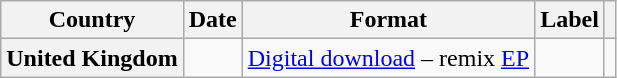<table class="wikitable plainrowheaders">
<tr>
<th scope="col">Country</th>
<th scope="col">Date</th>
<th scope="col">Format</th>
<th scope="col">Label</th>
<th scope="col"></th>
</tr>
<tr>
<th scope="row">United Kingdom</th>
<td></td>
<td><a href='#'>Digital download</a> – remix <a href='#'>EP</a></td>
<td></td>
<td align="center"></td>
</tr>
</table>
